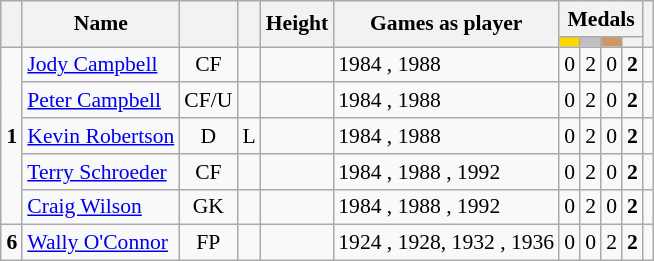<table class="wikitable sortable" style="text-align: center; font-size: 90%; margin-left: 1em;">
<tr>
<th rowspan="2"></th>
<th rowspan="2">Name</th>
<th rowspan="2"></th>
<th rowspan="2"></th>
<th rowspan="2">Height</th>
<th rowspan="2">Games as player</th>
<th colspan="4">Medals</th>
<th rowspan="2"></th>
</tr>
<tr>
<th style="background-color: gold;"></th>
<th style="background-color: silver;"></th>
<th style="background-color: #cc9966;"></th>
<th></th>
</tr>
<tr>
<td rowspan="5"><strong>1</strong></td>
<td style="text-align: left;" data-sort-value="Campbell, Jody"><a href='#'>Jody Campbell</a></td>
<td>CF</td>
<td></td>
<td style="text-align: left;"></td>
<td style="text-align: left;">1984 , 1988 </td>
<td>0</td>
<td>2</td>
<td>0</td>
<td><strong>2</strong></td>
<td style="text-align: left;"></td>
</tr>
<tr>
<td style="text-align: left;" data-sort-value="Campbell, Peter"><a href='#'>Peter Campbell</a></td>
<td>CF/U</td>
<td></td>
<td style="text-align: left;"></td>
<td style="text-align: left;">1984 , 1988 </td>
<td>0</td>
<td>2</td>
<td>0</td>
<td><strong>2</strong></td>
<td style="text-align: left;"></td>
</tr>
<tr>
<td style="text-align: left;" data-sort-value="Robertson, Kevin"><a href='#'>Kevin Robertson</a></td>
<td>D</td>
<td>L</td>
<td style="text-align: left;"></td>
<td style="text-align: left;">1984 , 1988 </td>
<td>0</td>
<td>2</td>
<td>0</td>
<td><strong>2</strong></td>
<td style="text-align: left;"></td>
</tr>
<tr>
<td style="text-align: left;" data-sort-value="Schroeder, Terry"><a href='#'>Terry Schroeder</a></td>
<td>CF</td>
<td></td>
<td style="text-align: left;"></td>
<td style="text-align: left;">1984 , 1988 , 1992</td>
<td>0</td>
<td>2</td>
<td>0</td>
<td><strong>2</strong></td>
<td style="text-align: left;"></td>
</tr>
<tr>
<td style="text-align: left;" data-sort-value="Wilson, Craig"><a href='#'>Craig Wilson</a></td>
<td>GK</td>
<td></td>
<td style="text-align: left;"></td>
<td style="text-align: left;">1984 , 1988 , 1992</td>
<td>0</td>
<td>2</td>
<td>0</td>
<td><strong>2</strong></td>
<td style="text-align: left;"></td>
</tr>
<tr>
<td><strong>6</strong></td>
<td style="text-align: left;" data-sort-value="O'Connor, Wally"><a href='#'>Wally O'Connor</a></td>
<td>FP</td>
<td></td>
<td style="text-align: left;"></td>
<td style="text-align: left;">1924 , 1928, 1932 , 1936</td>
<td>0</td>
<td>0</td>
<td>2</td>
<td><strong>2</strong></td>
<td style="text-align: left;"></td>
</tr>
</table>
